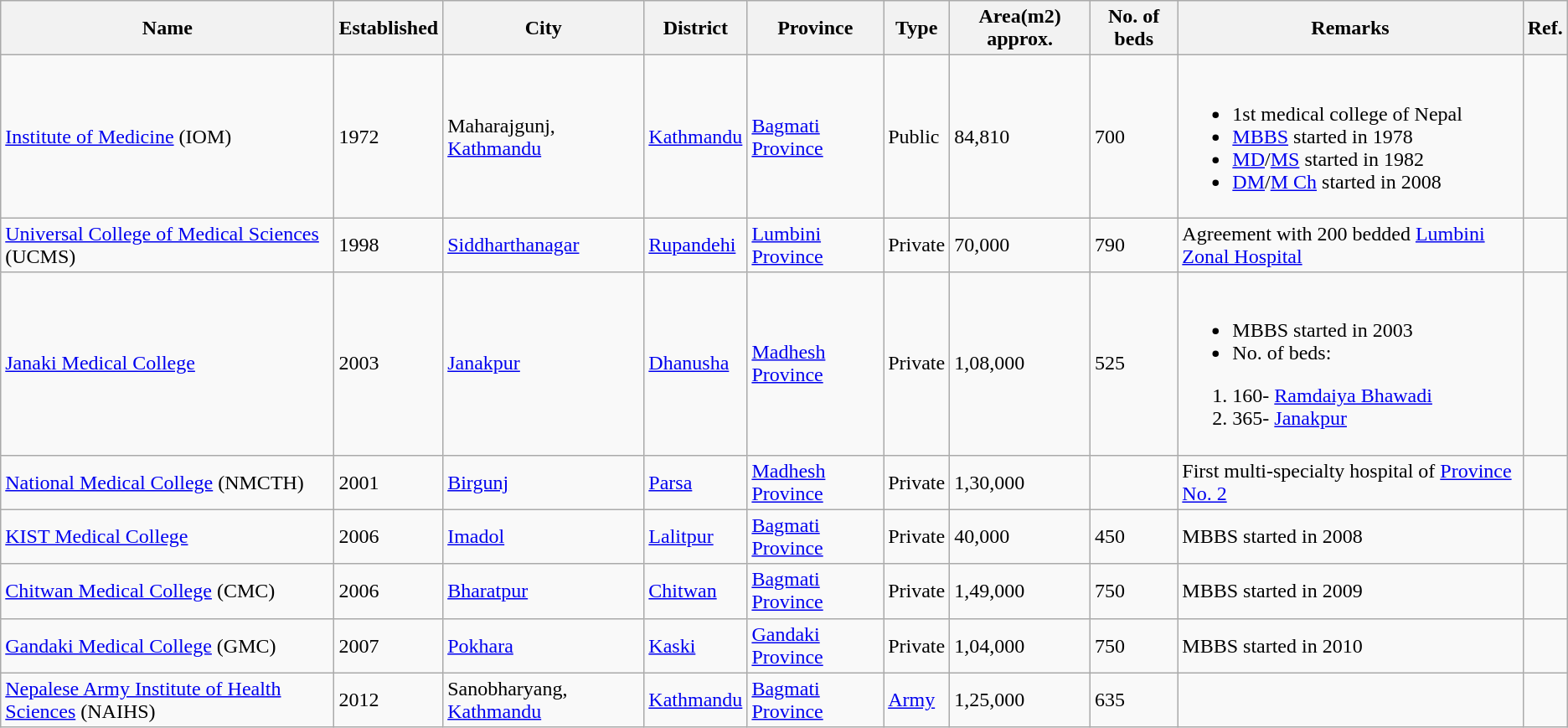<table class="wikitable sortable mw-collapsible">
<tr>
<th>Name</th>
<th>Established</th>
<th>City</th>
<th>District</th>
<th>Province</th>
<th>Type</th>
<th>Area(m2) approx.</th>
<th>No. of beds</th>
<th>Remarks</th>
<th>Ref.</th>
</tr>
<tr>
<td><a href='#'>Institute of Medicine</a> (IOM)</td>
<td>1972</td>
<td>Maharajgunj, <a href='#'>Kathmandu</a></td>
<td><a href='#'>Kathmandu</a></td>
<td><a href='#'>Bagmati Province</a></td>
<td>Public</td>
<td>84,810</td>
<td>700</td>
<td><br><ul><li>1st medical college of Nepal</li><li><a href='#'>MBBS</a> started in 1978</li><li><a href='#'>MD</a>/<a href='#'>MS</a> started in 1982</li><li><a href='#'>DM</a>/<a href='#'>M Ch</a> started in 2008</li></ul></td>
<td></td>
</tr>
<tr>
<td><a href='#'>Universal College of Medical Sciences</a> (UCMS)</td>
<td>1998</td>
<td><a href='#'>Siddharthanagar</a></td>
<td><a href='#'>Rupandehi</a></td>
<td><a href='#'>Lumbini Province</a></td>
<td>Private</td>
<td>70,000</td>
<td>790</td>
<td>Agreement with 200 bedded <a href='#'>Lumbini Zonal Hospital</a></td>
<td></td>
</tr>
<tr>
<td><a href='#'>Janaki Medical College</a></td>
<td>2003</td>
<td><a href='#'>Janakpur</a></td>
<td><a href='#'>Dhanusha</a></td>
<td><a href='#'>Madhesh Province</a></td>
<td>Private</td>
<td>1,08,000</td>
<td>525</td>
<td><br><ul><li>MBBS started in 2003</li><li>No. of beds:</li></ul><ol><li>160- <a href='#'>Ramdaiya Bhawadi</a></li><li>365- <a href='#'>Janakpur</a></li></ol></td>
<td></td>
</tr>
<tr>
<td><a href='#'>National Medical College</a> (NMCTH)</td>
<td>2001</td>
<td><a href='#'>Birgunj</a></td>
<td><a href='#'>Parsa</a></td>
<td><a href='#'>Madhesh Province</a></td>
<td>Private</td>
<td>1,30,000</td>
<td></td>
<td>First multi-specialty hospital of <a href='#'>Province No. 2</a></td>
<td></td>
</tr>
<tr>
<td><a href='#'>KIST Medical College</a></td>
<td>2006</td>
<td><a href='#'>Imadol</a></td>
<td><a href='#'>Lalitpur</a></td>
<td><a href='#'>Bagmati Province</a></td>
<td>Private</td>
<td>40,000</td>
<td>450</td>
<td>MBBS started in 2008</td>
<td></td>
</tr>
<tr>
<td><a href='#'>Chitwan Medical College</a> (CMC)</td>
<td>2006</td>
<td><a href='#'>Bharatpur</a></td>
<td><a href='#'>Chitwan</a></td>
<td><a href='#'>Bagmati Province</a></td>
<td>Private</td>
<td>1,49,000</td>
<td>750</td>
<td>MBBS started in 2009</td>
<td></td>
</tr>
<tr>
<td><a href='#'>Gandaki Medical College</a> (GMC)</td>
<td>2007</td>
<td><a href='#'>Pokhara</a></td>
<td><a href='#'>Kaski</a></td>
<td><a href='#'>Gandaki Province</a></td>
<td>Private</td>
<td>1,04,000</td>
<td>750</td>
<td>MBBS started in 2010</td>
<td></td>
</tr>
<tr>
<td><a href='#'>Nepalese Army Institute of Health Sciences</a> (NAIHS)</td>
<td>2012</td>
<td>Sanobharyang, <a href='#'>Kathmandu</a></td>
<td><a href='#'>Kathmandu</a></td>
<td><a href='#'>Bagmati Province</a></td>
<td><a href='#'>Army</a></td>
<td>1,25,000</td>
<td>635</td>
<td></td>
<td></td>
</tr>
</table>
